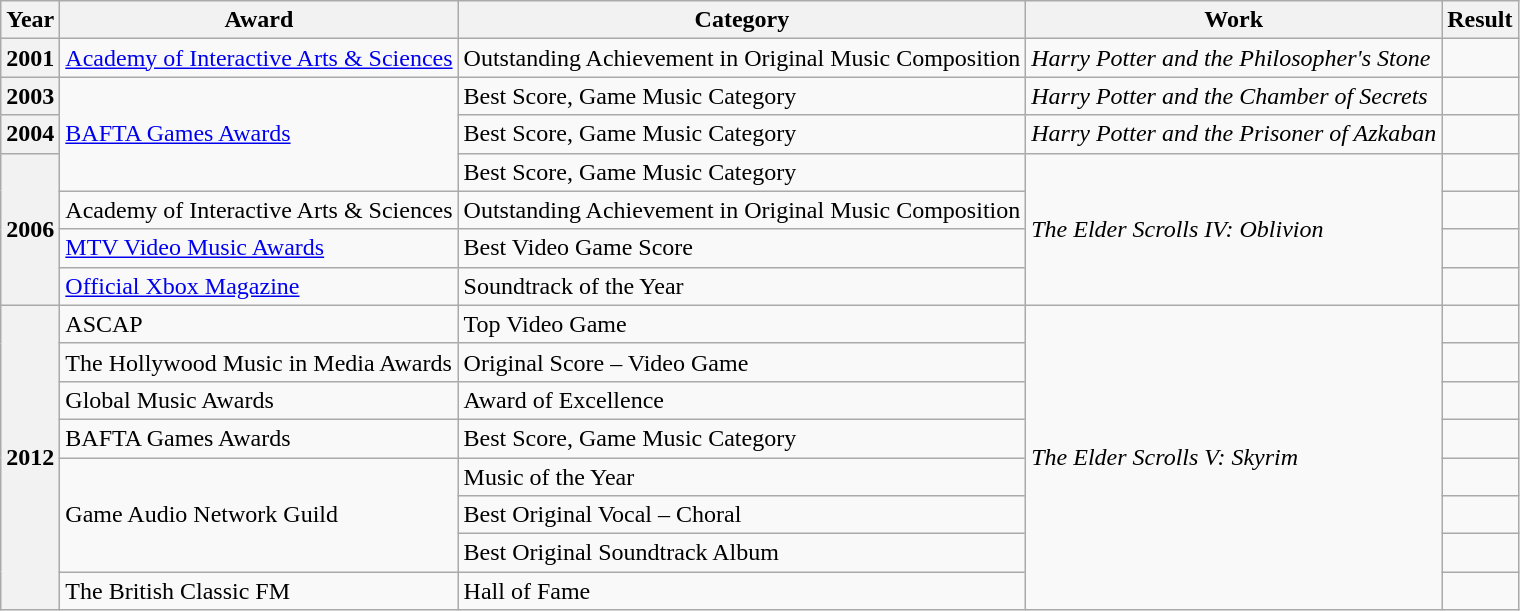<table class="wikitable">
<tr>
<th scope="col">Year</th>
<th scope="col">Award</th>
<th scope="col">Category</th>
<th scope="col">Work</th>
<th scope="col">Result</th>
</tr>
<tr>
<th scope="row">2001</th>
<td><a href='#'>Academy of Interactive Arts & Sciences</a></td>
<td>Outstanding Achievement in Original Music Composition</td>
<td><em>Harry Potter and the Philosopher's Stone</em></td>
<td></td>
</tr>
<tr>
<th scope="row">2003</th>
<td rowspan="3"><a href='#'>BAFTA Games Awards</a></td>
<td>Best Score, Game Music Category</td>
<td><em>Harry Potter and the Chamber of Secrets</em></td>
<td></td>
</tr>
<tr>
<th scope="row">2004</th>
<td>Best Score, Game Music Category</td>
<td><em>Harry Potter and the Prisoner of Azkaban</em></td>
<td></td>
</tr>
<tr>
<th scope="row" rowspan="4">2006</th>
<td>Best Score, Game Music Category</td>
<td rowspan="4"><em>The Elder Scrolls IV: Oblivion</em></td>
<td></td>
</tr>
<tr>
<td>Academy of Interactive Arts & Sciences</td>
<td>Outstanding Achievement in Original Music Composition</td>
<td></td>
</tr>
<tr>
<td><a href='#'>MTV Video Music Awards</a></td>
<td>Best Video Game Score</td>
<td></td>
</tr>
<tr>
<td><a href='#'>Official Xbox Magazine</a></td>
<td>Soundtrack of the Year</td>
<td></td>
</tr>
<tr>
<th scope="row" rowspan="8">2012</th>
<td>ASCAP</td>
<td>Top Video Game</td>
<td rowspan="8"><em>The Elder Scrolls V: Skyrim</em></td>
<td></td>
</tr>
<tr>
<td>The Hollywood Music in Media Awards</td>
<td>Original Score – Video Game</td>
<td></td>
</tr>
<tr>
<td>Global Music Awards</td>
<td>Award of Excellence</td>
<td></td>
</tr>
<tr>
<td>BAFTA Games Awards</td>
<td>Best Score, Game Music Category</td>
<td></td>
</tr>
<tr>
<td rowspan="3">Game Audio Network Guild</td>
<td>Music of the Year</td>
<td></td>
</tr>
<tr>
<td>Best Original Vocal – Choral</td>
<td></td>
</tr>
<tr>
<td>Best Original Soundtrack Album</td>
<td></td>
</tr>
<tr>
<td>The British Classic FM</td>
<td>Hall of Fame</td>
<td></td>
</tr>
</table>
